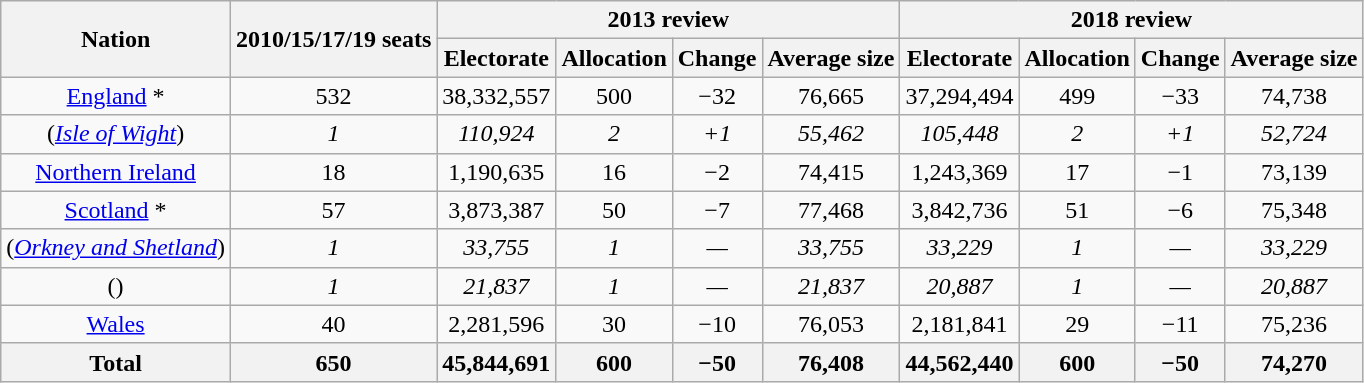<table class="wikitable sortable" style="text-align: center;">
<tr>
<th rowspan=2>Nation</th>
<th rowspan=2>2010/15/17/19 seats</th>
<th colspan=4>2013 review</th>
<th colspan=4>2018 review</th>
</tr>
<tr>
<th>Electorate</th>
<th>Allocation</th>
<th>Change</th>
<th>Average size</th>
<th>Electorate</th>
<th>Allocation</th>
<th>Change</th>
<th>Average size</th>
</tr>
<tr>
<td><a href='#'>England</a> *</td>
<td>532</td>
<td>38,332,557</td>
<td>500</td>
<td>−32</td>
<td>76,665</td>
<td>37,294,494</td>
<td>499</td>
<td>−33</td>
<td>74,738</td>
</tr>
<tr>
<td>(<em><a href='#'>Isle of Wight</a></em>)</td>
<td><em>1</em></td>
<td><em>110,924</em></td>
<td><em>2</em></td>
<td><em>+1</em></td>
<td><em>55,462</em></td>
<td><em>105,448</em></td>
<td><em>2</em></td>
<td><em>+1</em></td>
<td><em>52,724</em></td>
</tr>
<tr>
<td><a href='#'>Northern Ireland</a></td>
<td>18</td>
<td>1,190,635</td>
<td>16</td>
<td>−2</td>
<td>74,415</td>
<td>1,243,369</td>
<td>17</td>
<td>−1</td>
<td>73,139</td>
</tr>
<tr>
<td><a href='#'>Scotland</a> *</td>
<td>57</td>
<td>3,873,387</td>
<td>50</td>
<td>−7</td>
<td>77,468</td>
<td>3,842,736</td>
<td>51</td>
<td>−6</td>
<td>75,348</td>
</tr>
<tr>
<td>(<em><a href='#'>Orkney and Shetland</a></em>)</td>
<td><em>1</em></td>
<td><em>33,755</em></td>
<td><em>1</em></td>
<td><em>—</em></td>
<td><em>33,755</em></td>
<td><em>33,229</em></td>
<td><em>1</em></td>
<td><em>—</em></td>
<td><em>33,229</em></td>
</tr>
<tr>
<td>(<em></em>)</td>
<td><em>1</em></td>
<td><em>21,837</em></td>
<td><em>1</em></td>
<td><em>—</em></td>
<td><em>21,837</em></td>
<td><em>20,887</em></td>
<td><em>1</em></td>
<td><em>—</em></td>
<td><em>20,887</em></td>
</tr>
<tr>
<td><a href='#'>Wales</a></td>
<td>40</td>
<td>2,281,596</td>
<td>30</td>
<td>−10</td>
<td>76,053</td>
<td>2,181,841</td>
<td>29</td>
<td>−11</td>
<td>75,236</td>
</tr>
<tr>
<th>Total</th>
<th>650</th>
<th>45,844,691</th>
<th>600</th>
<th>−50</th>
<th>76,408</th>
<th>44,562,440</th>
<th>600</th>
<th>−50</th>
<th>74,270</th>
</tr>
</table>
